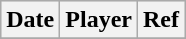<table class="wikitable">
<tr style="background:#ddd; text-align:center;">
<th>Date</th>
<th>Player</th>
<th>Ref</th>
</tr>
<tr>
</tr>
</table>
